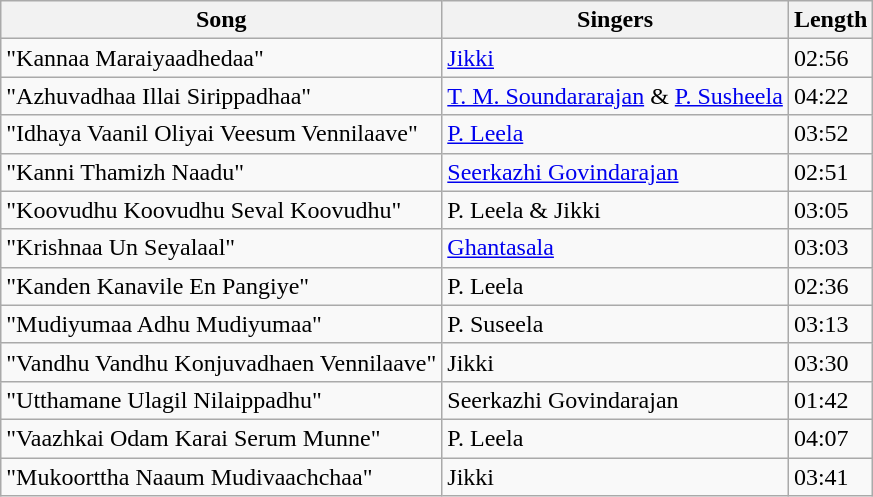<table class="wikitable">
<tr>
<th>Song</th>
<th>Singers</th>
<th>Length</th>
</tr>
<tr>
<td>"Kannaa Maraiyaadhedaa"</td>
<td><a href='#'>Jikki</a></td>
<td>02:56</td>
</tr>
<tr>
<td>"Azhuvadhaa Illai Sirippadhaa"</td>
<td><a href='#'>T. M. Soundararajan</a> & <a href='#'>P. Susheela</a></td>
<td>04:22</td>
</tr>
<tr>
<td>"Idhaya Vaanil Oliyai Veesum Vennilaave"</td>
<td><a href='#'>P. Leela</a></td>
<td>03:52</td>
</tr>
<tr>
<td>"Kanni Thamizh Naadu"</td>
<td><a href='#'>Seerkazhi Govindarajan</a></td>
<td>02:51</td>
</tr>
<tr>
<td>"Koovudhu Koovudhu Seval Koovudhu"</td>
<td>P. Leela & Jikki</td>
<td>03:05</td>
</tr>
<tr>
<td>"Krishnaa Un Seyalaal"</td>
<td><a href='#'>Ghantasala</a></td>
<td>03:03</td>
</tr>
<tr>
<td>"Kanden Kanavile En Pangiye"</td>
<td>P. Leela</td>
<td>02:36</td>
</tr>
<tr>
<td>"Mudiyumaa Adhu Mudiyumaa"</td>
<td>P. Suseela</td>
<td>03:13</td>
</tr>
<tr>
<td>"Vandhu Vandhu Konjuvadhaen Vennilaave"</td>
<td>Jikki</td>
<td>03:30</td>
</tr>
<tr>
<td>"Utthamane Ulagil Nilaippadhu"</td>
<td>Seerkazhi Govindarajan</td>
<td>01:42</td>
</tr>
<tr>
<td>"Vaazhkai Odam Karai Serum Munne"</td>
<td>P. Leela</td>
<td>04:07</td>
</tr>
<tr>
<td>"Mukoorttha Naaum Mudivaachchaa"</td>
<td>Jikki</td>
<td>03:41</td>
</tr>
</table>
